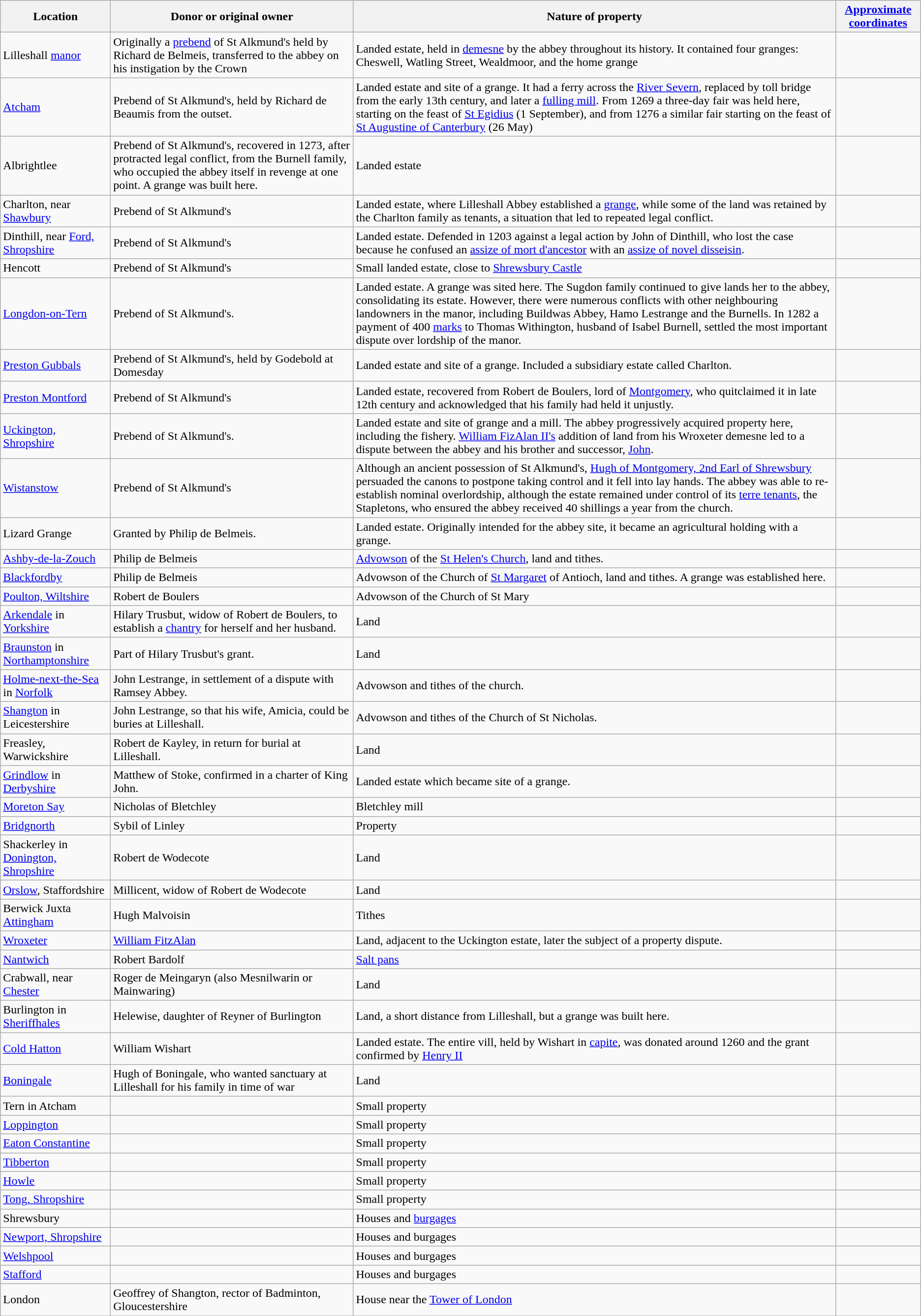<table class="wikitable">
<tr>
<th>Location</th>
<th>Donor or original owner</th>
<th>Nature of property</th>
<th><a href='#'>Approximate coordinates</a></th>
</tr>
<tr>
<td>Lilleshall <a href='#'>manor</a></td>
<td>Originally a <a href='#'>prebend</a> of St Alkmund's held by Richard de Belmeis, transferred to the abbey on his instigation by the Crown</td>
<td>Landed estate, held in <a href='#'>demesne</a> by the abbey throughout its history. It contained four granges: Cheswell, Watling Street, Wealdmoor, and the home grange</td>
<td></td>
</tr>
<tr>
<td><a href='#'>Atcham</a></td>
<td>Prebend of St Alkmund's, held by Richard de Beaumis from the outset.</td>
<td>Landed estate and site of a grange. It had a ferry across the <a href='#'>River Severn</a>, replaced by toll bridge from the early 13th century, and later a <a href='#'>fulling mill</a>. From 1269 a three-day fair was held here, starting on the feast of <a href='#'>St Egidius</a> (1 September), and from 1276 a similar fair starting on the feast of <a href='#'>St Augustine of Canterbury</a> (26 May)</td>
<td></td>
</tr>
<tr>
<td>Albrightlee</td>
<td>Prebend of St Alkmund's, recovered in 1273, after protracted legal conflict, from the Burnell family, who occupied the abbey itself in revenge at one point. A grange was built here.</td>
<td>Landed estate</td>
<td></td>
</tr>
<tr>
<td>Charlton, near <a href='#'>Shawbury</a></td>
<td>Prebend of St Alkmund's</td>
<td>Landed estate, where Lilleshall Abbey established a <a href='#'>grange</a>, while some of the land was retained by the Charlton family as tenants, a situation that led to repeated legal conflict.</td>
<td> </td>
</tr>
<tr>
<td>Dinthill, near <a href='#'>Ford, Shropshire</a></td>
<td>Prebend of St Alkmund's</td>
<td>Landed estate. Defended in 1203 against a legal action by John of Dinthill, who lost the case because he confused an <a href='#'>assize of mort d'ancestor</a> with an <a href='#'>assize of novel disseisin</a>.</td>
<td></td>
</tr>
<tr>
<td>Hencott</td>
<td>Prebend of St Alkmund's</td>
<td>Small landed estate, close to <a href='#'>Shrewsbury Castle</a></td>
<td></td>
</tr>
<tr>
<td><a href='#'>Longdon-on-Tern</a></td>
<td>Prebend of St Alkmund's.</td>
<td>Landed estate. A grange was sited here. The Sugdon family continued to give lands her to the abbey, consolidating its estate. However, there were numerous conflicts with other neighbouring landowners in the manor, including Buildwas Abbey, Hamo Lestrange and the Burnells.  In 1282 a payment of 400 <a href='#'>marks</a> to Thomas Withington, husband of Isabel Burnell, settled the most important dispute over lordship of the manor.</td>
<td></td>
</tr>
<tr>
<td><a href='#'>Preston Gubbals</a></td>
<td>Prebend of St Alkmund's, held by Godebold at Domesday</td>
<td>Landed estate and site of a grange. Included a subsidiary estate called Charlton.</td>
<td></td>
</tr>
<tr>
<td><a href='#'>Preston Montford</a></td>
<td>Prebend of St Alkmund's</td>
<td>Landed estate, recovered from Robert de Boulers, lord of <a href='#'>Montgomery</a>, who quitclaimed it in late 12th century and acknowledged that his family had held it unjustly.</td>
<td></td>
</tr>
<tr>
<td><a href='#'>Uckington, Shropshire</a></td>
<td>Prebend of St Alkmund's.</td>
<td>Landed estate and site of grange and a mill. The abbey progressively acquired property here, including the fishery. <a href='#'>William FizAlan II's</a> addition of land from his Wroxeter demesne led to a dispute between the abbey and his brother and successor, <a href='#'>John</a>.</td>
<td></td>
</tr>
<tr>
<td><a href='#'>Wistanstow</a></td>
<td>Prebend of St Alkmund's</td>
<td>Although an ancient possession of St Alkmund's, <a href='#'>Hugh of Montgomery, 2nd Earl of Shrewsbury</a> persuaded the canons to postpone taking control and it fell into lay hands. The abbey was able to re-establish nominal overlordship, although the estate remained under control of its <a href='#'>terre tenants</a>, the Stapletons, who ensured the abbey received 40 shillings a year from the church.</td>
<td></td>
</tr>
<tr>
<td>Lizard Grange</td>
<td>Granted by Philip de Belmeis.</td>
<td>Landed estate. Originally intended for the abbey site, it became an agricultural holding with a grange.</td>
<td></td>
</tr>
<tr>
<td><a href='#'>Ashby-de-la-Zouch</a></td>
<td>Philip de Belmeis</td>
<td><a href='#'>Advowson</a> of the <a href='#'>St Helen's Church</a>, land and tithes.</td>
<td></td>
</tr>
<tr>
<td><a href='#'>Blackfordby</a></td>
<td>Philip de Belmeis</td>
<td>Advowson of the Church of <a href='#'>St Margaret</a> of Antioch, land and tithes. A grange was established here.</td>
<td></td>
</tr>
<tr>
<td><a href='#'>Poulton, Wiltshire</a></td>
<td>Robert de Boulers</td>
<td>Advowson of the Church of St Mary</td>
<td></td>
</tr>
<tr>
<td><a href='#'>Arkendale</a> in <a href='#'>Yorkshire</a></td>
<td>Hilary Trusbut, widow of Robert de Boulers, to establish a <a href='#'>chantry</a> for herself and her husband.</td>
<td>Land</td>
<td></td>
</tr>
<tr>
<td><a href='#'>Braunston</a> in <a href='#'>Northamptonshire</a></td>
<td>Part of Hilary Trusbut's grant.</td>
<td>Land</td>
<td></td>
</tr>
<tr>
<td><a href='#'>Holme-next-the-Sea</a> in <a href='#'>Norfolk</a></td>
<td>John Lestrange, in settlement of a dispute with Ramsey Abbey.</td>
<td>Advowson and tithes of the church.</td>
<td></td>
</tr>
<tr>
<td><a href='#'>Shangton</a> in Leicestershire</td>
<td>John Lestrange, so that his wife, Amicia, could be buries at Lilleshall.</td>
<td>Advowson and tithes of the Church of St Nicholas.</td>
<td></td>
</tr>
<tr>
<td>Freasley, Warwickshire</td>
<td>Robert de Kayley, in return for burial at Lilleshall.</td>
<td>Land</td>
<td></td>
</tr>
<tr>
<td><a href='#'>Grindlow</a> in <a href='#'>Derbyshire</a></td>
<td>Matthew of Stoke, confirmed in a charter of King John.</td>
<td>Landed estate which became site of a grange.</td>
<td></td>
</tr>
<tr>
<td><a href='#'>Moreton Say</a></td>
<td>Nicholas of Bletchley</td>
<td>Bletchley mill</td>
<td></td>
</tr>
<tr>
<td><a href='#'>Bridgnorth</a></td>
<td>Sybil of Linley</td>
<td>Property</td>
<td></td>
</tr>
<tr>
<td>Shackerley in <a href='#'>Donington, Shropshire</a></td>
<td>Robert de Wodecote</td>
<td>Land</td>
<td></td>
</tr>
<tr>
<td><a href='#'>Orslow</a>, Staffordshire</td>
<td>Millicent, widow of Robert de Wodecote</td>
<td>Land</td>
<td></td>
</tr>
<tr>
<td>Berwick Juxta <a href='#'>Attingham</a></td>
<td>Hugh Malvoisin</td>
<td>Tithes</td>
<td></td>
</tr>
<tr>
<td><a href='#'>Wroxeter</a></td>
<td><a href='#'>William FitzAlan</a></td>
<td>Land, adjacent to the Uckington estate, later the subject of a property dispute.</td>
<td></td>
</tr>
<tr>
<td><a href='#'>Nantwich</a></td>
<td>Robert Bardolf</td>
<td><a href='#'>Salt pans</a></td>
<td></td>
</tr>
<tr>
<td>Crabwall, near <a href='#'>Chester</a></td>
<td>Roger de Meingaryn (also Mesnilwarin or Mainwaring)</td>
<td>Land</td>
<td></td>
</tr>
<tr>
<td>Burlington in <a href='#'>Sheriffhales</a></td>
<td>Helewise, daughter of Reyner of Burlington</td>
<td>Land, a short distance from Lilleshall, but a grange was built here.</td>
<td></td>
</tr>
<tr>
<td><a href='#'>Cold Hatton</a></td>
<td>William Wishart</td>
<td>Landed estate. The entire vill, held by Wishart in <a href='#'>capite</a>, was donated around 1260 and the grant confirmed by <a href='#'>Henry II</a></td>
<td></td>
</tr>
<tr>
<td><a href='#'>Boningale</a></td>
<td>Hugh of Boningale, who wanted sanctuary at Lilleshall for his family in time of war</td>
<td>Land</td>
<td></td>
</tr>
<tr>
<td>Tern in Atcham</td>
<td></td>
<td>Small property</td>
<td></td>
</tr>
<tr>
<td><a href='#'>Loppington</a></td>
<td></td>
<td>Small property</td>
<td></td>
</tr>
<tr>
<td><a href='#'>Eaton Constantine</a></td>
<td></td>
<td>Small property</td>
<td></td>
</tr>
<tr>
<td><a href='#'>Tibberton</a></td>
<td></td>
<td>Small property</td>
<td></td>
</tr>
<tr>
<td><a href='#'>Howle</a></td>
<td></td>
<td>Small property</td>
<td></td>
</tr>
<tr>
<td><a href='#'>Tong, Shropshire</a></td>
<td></td>
<td>Small property</td>
<td></td>
</tr>
<tr>
<td>Shrewsbury</td>
<td></td>
<td>Houses and <a href='#'>burgages</a></td>
<td></td>
</tr>
<tr>
<td><a href='#'>Newport, Shropshire</a></td>
<td></td>
<td>Houses and burgages</td>
<td></td>
</tr>
<tr>
<td><a href='#'>Welshpool</a></td>
<td></td>
<td>Houses and burgages</td>
<td></td>
</tr>
<tr>
<td><a href='#'>Stafford</a></td>
<td></td>
<td>Houses and burgages</td>
<td></td>
</tr>
<tr>
<td>London</td>
<td>Geoffrey of Shangton, rector of Badminton, Gloucestershire</td>
<td>House near the <a href='#'>Tower of London</a></td>
<td></td>
</tr>
<tr>
</tr>
</table>
